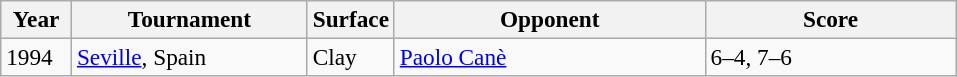<table class="sortable wikitable" style=font-size:97%>
<tr>
<th style="width:40px">Year</th>
<th style="width:150px">Tournament</th>
<th style="width:50px">Surface</th>
<th style="width:200px">Opponent</th>
<th style="width:160px" class="unsortable">Score</th>
</tr>
<tr>
<td>1994</td>
<td><a href='#'>Seville</a>, Spain</td>
<td>Clay</td>
<td> <a href='#'>Paolo Canè</a></td>
<td>6–4, 7–6</td>
</tr>
</table>
